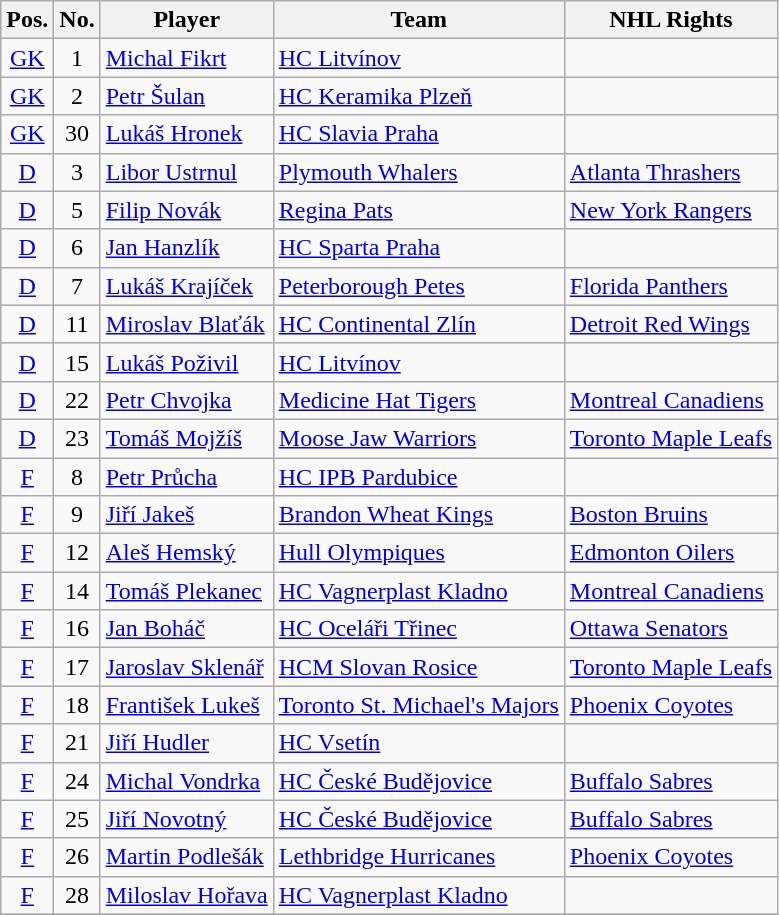<table class="wikitable sortable">
<tr>
<th>Pos.</th>
<th>No.</th>
<th>Player</th>
<th>Team</th>
<th>NHL Rights</th>
</tr>
<tr>
<td style="text-align:center;"><a href='#'>GK</a></td>
<td style="text-align:center;">1</td>
<td><a href='#'>Michal Fikrt</a></td>
<td> <a href='#'>HC Litvínov</a></td>
<td></td>
</tr>
<tr>
<td style="text-align:center;"><a href='#'>GK</a></td>
<td style="text-align:center;">2</td>
<td><a href='#'>Petr Šulan</a></td>
<td> <a href='#'>HC Keramika Plzeň</a></td>
<td></td>
</tr>
<tr>
<td style="text-align:center;"><a href='#'>GK</a></td>
<td style="text-align:center;">30</td>
<td><a href='#'>Lukáš Hronek</a></td>
<td> <a href='#'>HC Slavia Praha</a></td>
<td></td>
</tr>
<tr>
<td style="text-align:center;"><a href='#'>D</a></td>
<td style="text-align:center;">3</td>
<td><a href='#'>Libor Ustrnul</a></td>
<td> <a href='#'>Plymouth Whalers</a></td>
<td><a href='#'>Atlanta Thrashers</a></td>
</tr>
<tr>
<td style="text-align:center;"><a href='#'>D</a></td>
<td style="text-align:center;">5</td>
<td><a href='#'>Filip Novák</a></td>
<td> <a href='#'>Regina Pats</a></td>
<td><a href='#'>New York Rangers</a></td>
</tr>
<tr>
<td style="text-align:center;"><a href='#'>D</a></td>
<td style="text-align:center;">6</td>
<td><a href='#'>Jan Hanzlík</a></td>
<td> <a href='#'>HC Sparta Praha</a></td>
<td></td>
</tr>
<tr>
<td style="text-align:center;"><a href='#'>D</a></td>
<td style="text-align:center;">7</td>
<td><a href='#'>Lukáš Krajíček</a></td>
<td> <a href='#'>Peterborough Petes</a></td>
<td><a href='#'>Florida Panthers</a></td>
</tr>
<tr>
<td style="text-align:center;"><a href='#'>D</a></td>
<td style="text-align:center;">11</td>
<td><a href='#'>Miroslav Blaťák</a></td>
<td> <a href='#'>HC Continental Zlín</a></td>
<td><a href='#'>Detroit Red Wings</a></td>
</tr>
<tr>
<td style="text-align:center;"><a href='#'>D</a></td>
<td style="text-align:center;">15</td>
<td><a href='#'>Lukáš Poživil</a></td>
<td> <a href='#'>HC Litvínov</a></td>
<td></td>
</tr>
<tr>
<td style="text-align:center;"><a href='#'>D</a></td>
<td style="text-align:center;">22</td>
<td><a href='#'>Petr Chvojka</a></td>
<td> <a href='#'>Medicine Hat Tigers</a></td>
<td><a href='#'>Montreal Canadiens</a></td>
</tr>
<tr>
<td style="text-align:center;"><a href='#'>D</a></td>
<td style="text-align:center;">23</td>
<td><a href='#'>Tomáš Mojžíš</a></td>
<td> <a href='#'>Moose Jaw Warriors</a></td>
<td><a href='#'>Toronto Maple Leafs</a></td>
</tr>
<tr>
<td style="text-align:center;"><a href='#'>F</a></td>
<td style="text-align:center;">8</td>
<td><a href='#'>Petr Průcha</a></td>
<td> <a href='#'>HC IPB Pardubice</a></td>
<td></td>
</tr>
<tr>
<td style="text-align:center;"><a href='#'>F</a></td>
<td style="text-align:center;">9</td>
<td><a href='#'>Jiří Jakeš</a></td>
<td> <a href='#'>Brandon Wheat Kings</a></td>
<td><a href='#'>Boston Bruins</a></td>
</tr>
<tr>
<td style="text-align:center;"><a href='#'>F</a></td>
<td style="text-align:center;">12</td>
<td><a href='#'>Aleš Hemský</a></td>
<td> <a href='#'>Hull Olympiques</a></td>
<td><a href='#'>Edmonton Oilers</a></td>
</tr>
<tr>
<td style="text-align:center;"><a href='#'>F</a></td>
<td style="text-align:center;">14</td>
<td><a href='#'>Tomáš Plekanec</a></td>
<td> <a href='#'>HC Vagnerplast Kladno</a></td>
<td><a href='#'>Montreal Canadiens</a></td>
</tr>
<tr>
<td style="text-align:center;"><a href='#'>F</a></td>
<td style="text-align:center;">16</td>
<td><a href='#'>Jan Boháč</a></td>
<td> <a href='#'>HC Oceláři Třinec</a></td>
<td><a href='#'>Ottawa Senators</a></td>
</tr>
<tr>
<td style="text-align:center;"><a href='#'>F</a></td>
<td style="text-align:center;">17</td>
<td><a href='#'>Jaroslav Sklenář</a></td>
<td> <a href='#'>HCM Slovan Rosice</a></td>
<td><a href='#'>Toronto Maple Leafs</a></td>
</tr>
<tr>
<td style="text-align:center;"><a href='#'>F</a></td>
<td style="text-align:center;">18</td>
<td><a href='#'>František Lukeš</a></td>
<td> <a href='#'>Toronto St. Michael's Majors</a></td>
<td><a href='#'>Phoenix Coyotes</a></td>
</tr>
<tr>
<td style="text-align:center;"><a href='#'>F</a></td>
<td style="text-align:center;">21</td>
<td><a href='#'>Jiří Hudler</a></td>
<td> <a href='#'>HC Vsetín</a></td>
<td></td>
</tr>
<tr>
<td style="text-align:center;"><a href='#'>F</a></td>
<td style="text-align:center;">24</td>
<td><a href='#'>Michal Vondrka</a></td>
<td> <a href='#'>HC České Budějovice</a></td>
<td><a href='#'>Buffalo Sabres</a></td>
</tr>
<tr>
<td style="text-align:center;"><a href='#'>F</a></td>
<td style="text-align:center;">25</td>
<td><a href='#'>Jiří Novotný</a></td>
<td> <a href='#'>HC České Budějovice</a></td>
<td><a href='#'>Buffalo Sabres</a></td>
</tr>
<tr>
<td style="text-align:center;"><a href='#'>F</a></td>
<td style="text-align:center;">26</td>
<td><a href='#'>Martin Podlešák</a></td>
<td> <a href='#'>Lethbridge Hurricanes</a></td>
<td><a href='#'>Phoenix Coyotes</a></td>
</tr>
<tr>
<td style="text-align:center;"><a href='#'>F</a></td>
<td style="text-align:center;">28</td>
<td><a href='#'>Miloslav Hořava</a></td>
<td> <a href='#'>HC Vagnerplast Kladno</a></td>
<td></td>
</tr>
<tr>
</tr>
</table>
